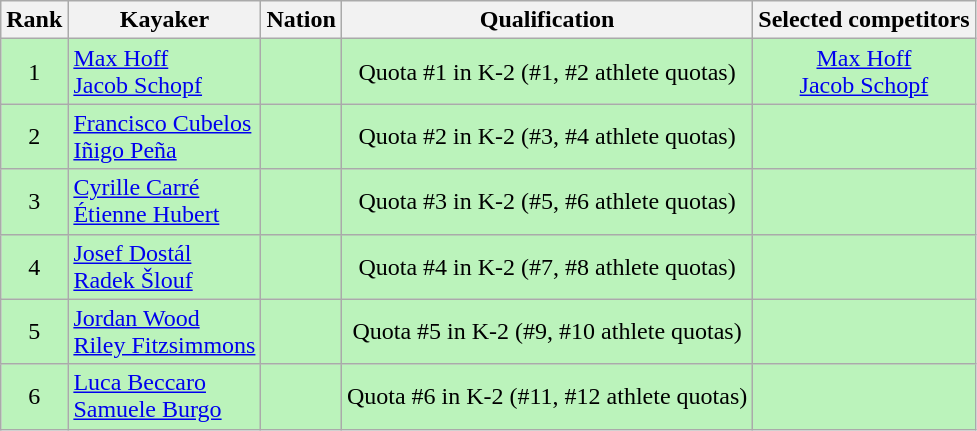<table class="wikitable" style="text-align:center">
<tr>
<th>Rank</th>
<th>Kayaker</th>
<th>Nation</th>
<th>Qualification</th>
<th>Selected competitors</th>
</tr>
<tr bgcolor=bbf3bb>
<td>1</td>
<td align="left"><a href='#'>Max Hoff</a><br><a href='#'>Jacob Schopf</a></td>
<td align="left"></td>
<td>Quota #1 in K-2 (#1, #2 athlete quotas)</td>
<td><a href='#'>Max Hoff</a><br><a href='#'>Jacob Schopf</a></td>
</tr>
<tr bgcolor=bbf3bb>
<td>2</td>
<td align="left"><a href='#'>Francisco Cubelos</a><br><a href='#'>Iñigo Peña</a></td>
<td align="left"></td>
<td>Quota #2 in K-2 (#3, #4 athlete quotas)</td>
<td></td>
</tr>
<tr bgcolor=bbf3bb>
<td>3</td>
<td align="left"><a href='#'>Cyrille Carré</a><br><a href='#'>Étienne Hubert</a></td>
<td align="left"></td>
<td>Quota #3 in K-2 (#5, #6 athlete quotas)</td>
<td></td>
</tr>
<tr bgcolor=bbf3bb>
<td>4</td>
<td align="left"><a href='#'>Josef Dostál</a><br><a href='#'>Radek Šlouf</a></td>
<td align="left"></td>
<td>Quota #4 in K-2 (#7, #8 athlete quotas)</td>
<td></td>
</tr>
<tr bgcolor=bbf3bb>
<td>5</td>
<td align="left"><a href='#'>Jordan Wood</a><br><a href='#'>Riley Fitzsimmons</a></td>
<td align="left"></td>
<td>Quota #5 in K-2 (#9, #10 athlete quotas)</td>
<td></td>
</tr>
<tr bgcolor=bbf3bb>
<td>6</td>
<td align="left"><a href='#'>Luca Beccaro</a><br><a href='#'>Samuele Burgo</a></td>
<td align="left"></td>
<td>Quota #6 in K-2 (#11, #12 athlete quotas)</td>
<td></td>
</tr>
</table>
